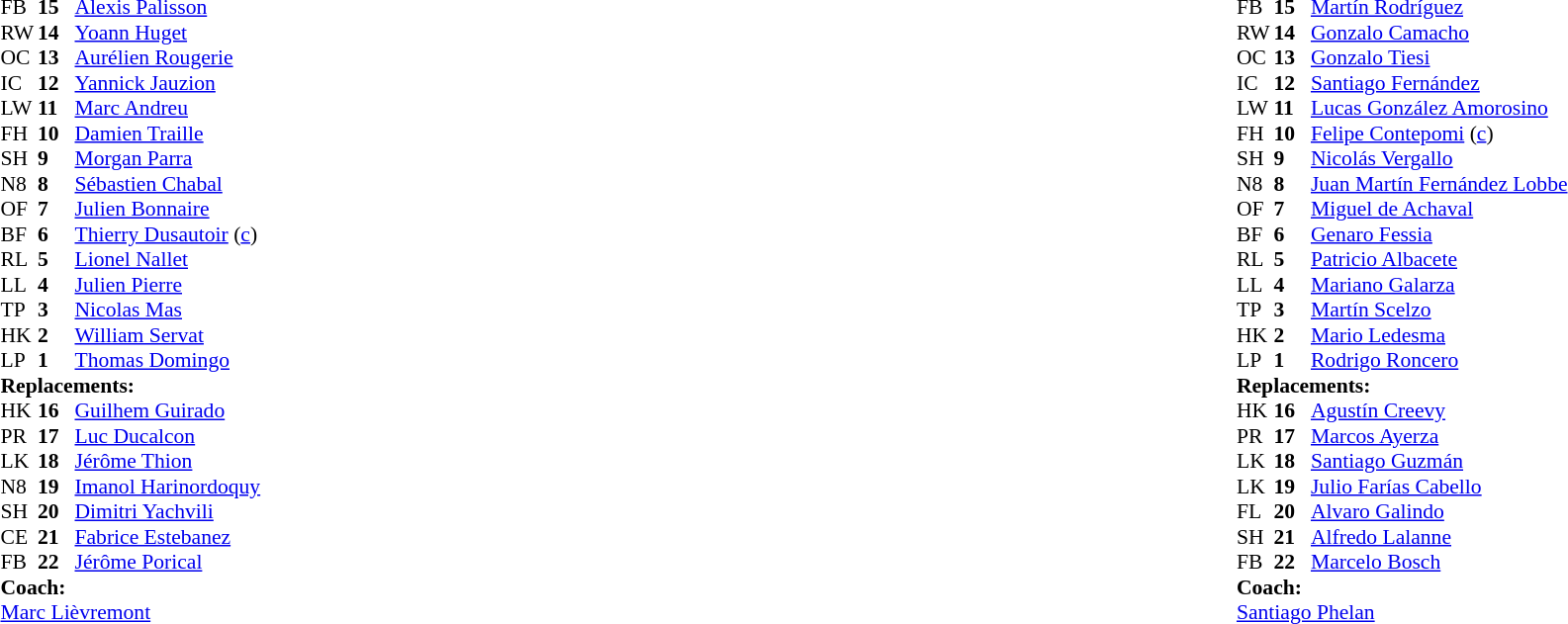<table width="100%">
<tr>
<td valign="top" width="50%"><br><table style="font-size: 90%" cellspacing="0" cellpadding="0">
<tr>
<th width="25"></th>
<th width="25"></th>
</tr>
<tr>
<td>FB</td>
<td><strong>15</strong></td>
<td><a href='#'>Alexis Palisson</a></td>
</tr>
<tr>
<td>RW</td>
<td><strong>14</strong></td>
<td><a href='#'>Yoann Huget</a></td>
</tr>
<tr>
<td>OC</td>
<td><strong>13</strong></td>
<td><a href='#'>Aurélien Rougerie</a></td>
<td></td>
</tr>
<tr>
<td>IC</td>
<td><strong>12</strong></td>
<td><a href='#'>Yannick Jauzion</a></td>
</tr>
<tr>
<td>LW</td>
<td><strong>11</strong></td>
<td><a href='#'>Marc Andreu</a></td>
</tr>
<tr>
<td>FH</td>
<td><strong>10</strong></td>
<td><a href='#'>Damien Traille</a></td>
<td></td>
</tr>
<tr>
<td>SH</td>
<td><strong>9</strong></td>
<td><a href='#'>Morgan Parra</a></td>
<td></td>
</tr>
<tr>
<td>N8</td>
<td><strong>8</strong></td>
<td><a href='#'>Sébastien Chabal</a></td>
<td></td>
</tr>
<tr>
<td>OF</td>
<td><strong>7</strong></td>
<td><a href='#'>Julien Bonnaire</a></td>
</tr>
<tr>
<td>BF</td>
<td><strong>6</strong></td>
<td><a href='#'>Thierry Dusautoir</a> (<a href='#'>c</a>)</td>
</tr>
<tr>
<td>RL</td>
<td><strong>5</strong></td>
<td><a href='#'>Lionel Nallet</a></td>
</tr>
<tr>
<td>LL</td>
<td><strong>4</strong></td>
<td><a href='#'>Julien Pierre</a></td>
<td></td>
</tr>
<tr>
<td>TP</td>
<td><strong>3</strong></td>
<td><a href='#'>Nicolas Mas</a></td>
</tr>
<tr>
<td>HK</td>
<td><strong>2</strong></td>
<td><a href='#'>William Servat</a></td>
<td></td>
</tr>
<tr>
<td>LP</td>
<td><strong>1</strong></td>
<td><a href='#'>Thomas Domingo</a></td>
<td></td>
</tr>
<tr>
<td colspan="4"><strong>Replacements:</strong></td>
</tr>
<tr>
<td>HK</td>
<td><strong>16</strong></td>
<td><a href='#'>Guilhem Guirado</a></td>
<td></td>
</tr>
<tr>
<td>PR</td>
<td><strong>17</strong></td>
<td><a href='#'>Luc Ducalcon</a></td>
<td></td>
</tr>
<tr>
<td>LK</td>
<td><strong>18</strong></td>
<td><a href='#'>Jérôme Thion</a></td>
<td></td>
</tr>
<tr>
<td>N8</td>
<td><strong>19</strong></td>
<td><a href='#'>Imanol Harinordoquy</a></td>
<td></td>
</tr>
<tr>
<td>SH</td>
<td><strong>20</strong></td>
<td><a href='#'>Dimitri Yachvili</a></td>
<td></td>
</tr>
<tr>
<td>CE</td>
<td><strong>21</strong></td>
<td><a href='#'>Fabrice Estebanez</a></td>
<td></td>
</tr>
<tr>
<td>FB</td>
<td><strong>22</strong></td>
<td><a href='#'>Jérôme Porical</a></td>
<td></td>
</tr>
<tr>
<td colspan="4"><strong>Coach:</strong></td>
</tr>
<tr>
<td colspan="4"> <a href='#'>Marc Lièvremont</a></td>
</tr>
</table>
</td>
<td valign="top" width="50%"><br><table style="font-size: 90%" cellspacing="0" cellpadding="0" align="center">
<tr>
<th width="25"></th>
<th width="25"></th>
</tr>
<tr>
<td>FB</td>
<td><strong>15</strong></td>
<td><a href='#'>Martín Rodríguez</a></td>
</tr>
<tr>
<td>RW</td>
<td><strong>14</strong></td>
<td><a href='#'>Gonzalo Camacho</a></td>
</tr>
<tr>
<td>OC</td>
<td><strong>13</strong></td>
<td><a href='#'>Gonzalo Tiesi</a></td>
</tr>
<tr>
<td>IC</td>
<td><strong>12</strong></td>
<td><a href='#'>Santiago Fernández</a></td>
<td></td>
</tr>
<tr>
<td>LW</td>
<td><strong>11</strong></td>
<td><a href='#'>Lucas González Amorosino</a></td>
</tr>
<tr>
<td>FH</td>
<td><strong>10</strong></td>
<td><a href='#'>Felipe Contepomi</a> (<a href='#'>c</a>)</td>
</tr>
<tr>
<td>SH</td>
<td><strong>9</strong></td>
<td><a href='#'>Nicolás Vergallo</a></td>
</tr>
<tr>
<td>N8</td>
<td><strong>8</strong></td>
<td><a href='#'>Juan Martín Fernández Lobbe</a></td>
</tr>
<tr>
<td>OF</td>
<td><strong>7</strong></td>
<td><a href='#'>Miguel de Achaval</a></td>
<td></td>
</tr>
<tr>
<td>BF</td>
<td><strong>6</strong></td>
<td><a href='#'>Genaro Fessia</a></td>
<td></td>
</tr>
<tr>
<td>RL</td>
<td><strong>5</strong></td>
<td><a href='#'>Patricio Albacete</a></td>
</tr>
<tr>
<td>LL</td>
<td><strong>4</strong></td>
<td><a href='#'>Mariano Galarza</a></td>
</tr>
<tr>
<td>TP</td>
<td><strong>3</strong></td>
<td><a href='#'>Martín Scelzo</a></td>
<td></td>
<td></td>
</tr>
<tr>
<td>HK</td>
<td><strong>2</strong></td>
<td><a href='#'>Mario Ledesma</a></td>
<td></td>
</tr>
<tr>
<td>LP</td>
<td><strong>1</strong></td>
<td><a href='#'>Rodrigo Roncero</a></td>
<td></td>
</tr>
<tr>
<td colspan="4"><strong>Replacements:</strong></td>
</tr>
<tr>
<td>HK</td>
<td><strong>16</strong></td>
<td><a href='#'>Agustín Creevy</a></td>
<td></td>
</tr>
<tr>
<td>PR</td>
<td><strong>17</strong></td>
<td><a href='#'>Marcos Ayerza</a></td>
<td></td>
</tr>
<tr>
<td>LK</td>
<td><strong>18</strong></td>
<td><a href='#'>Santiago Guzmán</a></td>
</tr>
<tr>
<td>LK</td>
<td><strong>19</strong></td>
<td><a href='#'>Julio Farías Cabello</a></td>
<td></td>
</tr>
<tr>
<td>FL</td>
<td><strong>20</strong></td>
<td><a href='#'>Alvaro Galindo</a></td>
<td></td>
</tr>
<tr>
<td>SH</td>
<td><strong>21</strong></td>
<td><a href='#'>Alfredo Lalanne</a></td>
</tr>
<tr>
<td>FB</td>
<td><strong>22</strong></td>
<td><a href='#'>Marcelo Bosch</a></td>
<td></td>
</tr>
<tr>
<td colspan="4"><strong>Coach:</strong></td>
</tr>
<tr>
<td colspan="4"> <a href='#'>Santiago Phelan</a></td>
</tr>
</table>
</td>
</tr>
</table>
